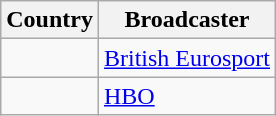<table class="wikitable">
<tr>
<th align=center>Country</th>
<th align=center>Broadcaster</th>
</tr>
<tr>
<td></td>
<td><a href='#'>British Eurosport</a></td>
</tr>
<tr>
<td></td>
<td><a href='#'>HBO</a></td>
</tr>
</table>
